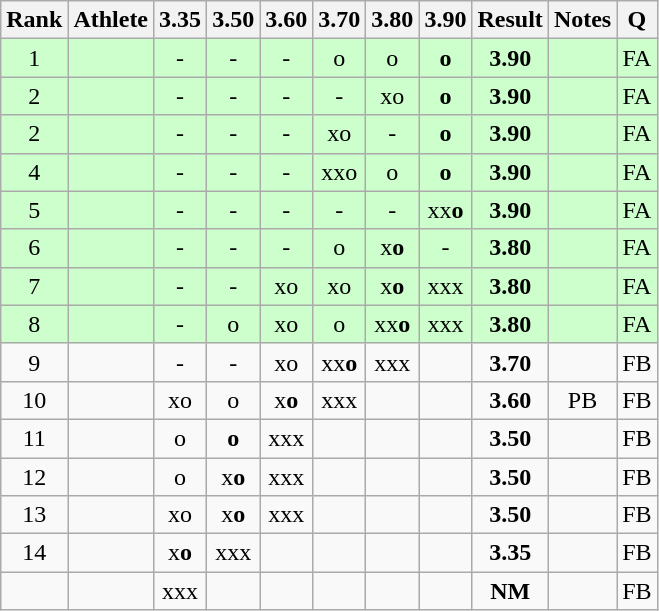<table class="wikitable" style="text-align:center">
<tr>
<th>Rank</th>
<th>Athlete</th>
<th>3.35</th>
<th>3.50</th>
<th>3.60</th>
<th>3.70</th>
<th>3.80</th>
<th>3.90</th>
<th>Result</th>
<th>Notes</th>
<th>Q</th>
</tr>
<tr bgcolor=ccffcc>
<td>1</td>
<td align=left></td>
<td>-</td>
<td>-</td>
<td>-</td>
<td>o</td>
<td>o</td>
<td><strong>o</strong></td>
<td><strong>3.90</strong></td>
<td></td>
<td>FA</td>
</tr>
<tr bgcolor=ccffcc>
<td>2</td>
<td align=left></td>
<td>-</td>
<td>-</td>
<td>-</td>
<td>-</td>
<td>xo</td>
<td><strong>o</strong></td>
<td><strong>3.90</strong></td>
<td></td>
<td>FA</td>
</tr>
<tr bgcolor=ccffcc>
<td>2</td>
<td align=left></td>
<td>-</td>
<td>-</td>
<td>-</td>
<td>xo</td>
<td>-</td>
<td><strong>o</strong></td>
<td><strong>3.90</strong></td>
<td></td>
<td>FA</td>
</tr>
<tr bgcolor=ccffcc>
<td>4</td>
<td align=left></td>
<td>-</td>
<td>-</td>
<td>-</td>
<td>xxo</td>
<td>o</td>
<td><strong>o</strong></td>
<td><strong>3.90</strong></td>
<td></td>
<td>FA</td>
</tr>
<tr bgcolor=ccffcc>
<td>5</td>
<td align=left></td>
<td>-</td>
<td>-</td>
<td>-</td>
<td>-</td>
<td>-</td>
<td>xx<strong>o</strong></td>
<td><strong>3.90</strong></td>
<td></td>
<td>FA</td>
</tr>
<tr bgcolor=ccffcc>
<td>6</td>
<td align=left></td>
<td>-</td>
<td>-</td>
<td>-</td>
<td>o</td>
<td>x<strong>o</strong></td>
<td>-</td>
<td><strong>3.80</strong></td>
<td></td>
<td>FA</td>
</tr>
<tr bgcolor=ccffcc>
<td>7</td>
<td align=left></td>
<td>-</td>
<td>-</td>
<td>xo</td>
<td>xo</td>
<td>x<strong>o</strong></td>
<td>xxx</td>
<td><strong>3.80</strong></td>
<td></td>
<td>FA</td>
</tr>
<tr bgcolor=ccffcc>
<td>8</td>
<td align=left></td>
<td>-</td>
<td>o</td>
<td>xo</td>
<td>o</td>
<td>xx<strong>o</strong></td>
<td>xxx</td>
<td><strong>3.80</strong></td>
<td></td>
<td>FA</td>
</tr>
<tr>
<td>9</td>
<td align=left></td>
<td>-</td>
<td>-</td>
<td>xo</td>
<td>xx<strong>o</strong></td>
<td>xxx</td>
<td></td>
<td><strong>3.70</strong></td>
<td></td>
<td>FB</td>
</tr>
<tr>
<td>10</td>
<td align=left></td>
<td>xo</td>
<td>o</td>
<td>x<strong>o</strong></td>
<td>xxx</td>
<td></td>
<td></td>
<td><strong>3.60</strong></td>
<td>PB</td>
<td>FB</td>
</tr>
<tr>
<td>11</td>
<td align=left></td>
<td>o</td>
<td><strong>o</strong></td>
<td>xxx</td>
<td></td>
<td></td>
<td></td>
<td><strong>3.50</strong></td>
<td></td>
<td>FB</td>
</tr>
<tr>
<td>12</td>
<td align=left></td>
<td>o</td>
<td>x<strong>o</strong></td>
<td>xxx</td>
<td></td>
<td></td>
<td></td>
<td><strong>3.50</strong></td>
<td></td>
<td>FB</td>
</tr>
<tr>
<td>13</td>
<td align=left></td>
<td>xo</td>
<td>x<strong>o</strong></td>
<td>xxx</td>
<td></td>
<td></td>
<td></td>
<td><strong>3.50</strong></td>
<td></td>
<td>FB</td>
</tr>
<tr>
<td>14</td>
<td align=left></td>
<td>x<strong>o</strong></td>
<td>xxx</td>
<td></td>
<td></td>
<td></td>
<td></td>
<td><strong>3.35</strong></td>
<td></td>
<td>FB</td>
</tr>
<tr>
<td></td>
<td align=left></td>
<td>xxx</td>
<td></td>
<td></td>
<td></td>
<td></td>
<td></td>
<td><strong>NM</strong></td>
<td></td>
<td>FB</td>
</tr>
</table>
